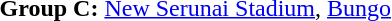<table>
<tr>
<td><strong>Group C:</strong> <a href='#'>New Serunai Stadium</a>, <a href='#'>Bungo</a><br></td>
</tr>
</table>
